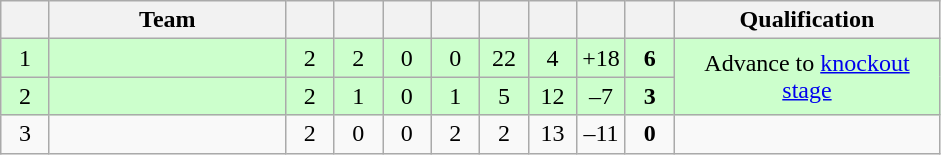<table class="wikitable" style="text-align: center;">
<tr>
<th width="25"></th>
<th width="150">Team</th>
<th width="25"></th>
<th width="25"></th>
<th width="25"></th>
<th width="25"></th>
<th width="25"></th>
<th width="25"></th>
<th width="25"></th>
<th width="25"></th>
<th width="170">Qualification</th>
</tr>
<tr align=center style="background:#ccffcc;">
<td>1</td>
<td style="text-align:left;"></td>
<td>2</td>
<td>2</td>
<td>0</td>
<td>0</td>
<td>22</td>
<td>4</td>
<td>+18</td>
<td><strong>6</strong></td>
<td rowspan="2">Advance to <a href='#'>knockout stage</a></td>
</tr>
<tr align=center style="background:#ccffcc;">
<td>2</td>
<td style="text-align:left;"></td>
<td>2</td>
<td>1</td>
<td>0</td>
<td>1</td>
<td>5</td>
<td>12</td>
<td>–7</td>
<td><strong>3</strong></td>
</tr>
<tr align=center>
<td>3</td>
<td style="text-align:left;"></td>
<td>2</td>
<td>0</td>
<td>0</td>
<td>2</td>
<td>2</td>
<td>13</td>
<td>–11</td>
<td><strong>0</strong></td>
<td></td>
</tr>
</table>
